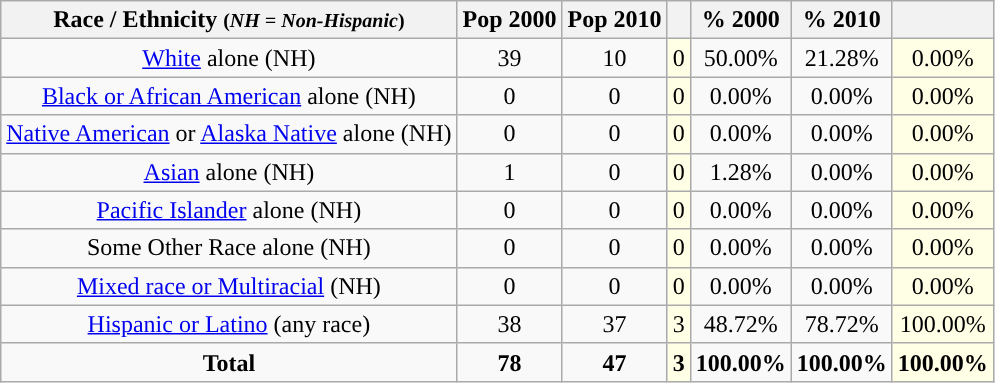<table class="wikitable" style="text-align:center;">
<tr>
<th>Race / Ethnicity <small>(<em>NH = Non-Hispanic</em>)</small></th>
<th>Pop 2000</th>
<th>Pop 2010</th>
<th></th>
<th>% 2000</th>
<th>% 2010</th>
<th></th>
</tr>
<tr>
<td><a href='#'>White</a> alone (NH)</td>
<td>39</td>
<td>10</td>
<td style='background: #ffffe6;'>0</td>
<td>50.00%</td>
<td>21.28%</td>
<td style='background: #ffffe6;'>0.00%</td>
</tr>
<tr>
<td><a href='#'>Black or African American</a> alone (NH)</td>
<td>0</td>
<td>0</td>
<td style='background: #ffffe6;'>0</td>
<td>0.00%</td>
<td>0.00%</td>
<td style='background: #ffffe6;'>0.00%</td>
</tr>
<tr>
<td><a href='#'>Native American</a> or <a href='#'>Alaska Native</a> alone (NH)</td>
<td>0</td>
<td>0</td>
<td style='background: #ffffe6;'>0</td>
<td>0.00%</td>
<td>0.00%</td>
<td style='background: #ffffe6;'>0.00%</td>
</tr>
<tr>
<td><a href='#'>Asian</a> alone (NH)</td>
<td>1</td>
<td>0</td>
<td style='background: #ffffe6;'>0</td>
<td>1.28%</td>
<td>0.00%</td>
<td style='background: #ffffe6;'>0.00%</td>
</tr>
<tr>
<td><a href='#'>Pacific Islander</a> alone (NH)</td>
<td>0</td>
<td>0</td>
<td style='background: #ffffe6;'>0</td>
<td>0.00%</td>
<td>0.00%</td>
<td style='background: #ffffe6;'>0.00%</td>
</tr>
<tr>
<td>Some Other Race alone (NH)</td>
<td>0</td>
<td>0</td>
<td style='background: #ffffe6;'>0</td>
<td>0.00%</td>
<td>0.00%</td>
<td style='background: #ffffe6;'>0.00%</td>
</tr>
<tr>
<td><a href='#'>Mixed race or Multiracial</a> (NH)</td>
<td>0</td>
<td>0</td>
<td style='background: #ffffe6;'>0</td>
<td>0.00%</td>
<td>0.00%</td>
<td style='background: #ffffe6;'>0.00%</td>
</tr>
<tr>
<td><a href='#'>Hispanic or Latino</a> (any race)</td>
<td>38</td>
<td>37</td>
<td style='background: #ffffe6;'>3</td>
<td>48.72%</td>
<td>78.72%</td>
<td style='background: #ffffe6;'>100.00%</td>
</tr>
<tr>
<td><strong>Total</strong></td>
<td><strong>78</strong></td>
<td><strong>47</strong></td>
<td style='background: #ffffe6;'><strong>3</strong></td>
<td><strong>100.00%</strong></td>
<td><strong>100.00%</strong></td>
<td style='background: #ffffe6;'><strong>100.00%</strong></td>
</tr>
</table>
